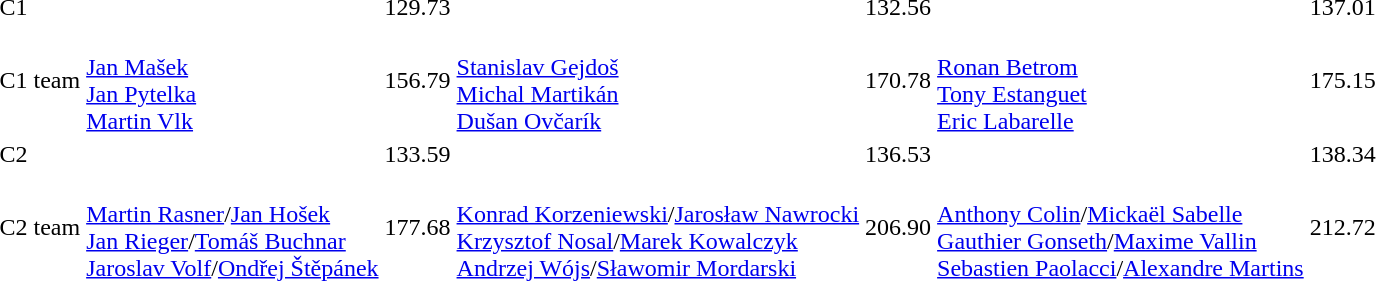<table>
<tr>
<td>C1</td>
<td></td>
<td>129.73</td>
<td></td>
<td>132.56</td>
<td></td>
<td>137.01</td>
</tr>
<tr>
<td>C1 team</td>
<td><br><a href='#'>Jan Mašek</a><br><a href='#'>Jan Pytelka</a><br><a href='#'>Martin Vlk</a></td>
<td>156.79</td>
<td><br><a href='#'>Stanislav Gejdoš</a><br><a href='#'>Michal Martikán</a><br><a href='#'>Dušan Ovčarík</a></td>
<td>170.78</td>
<td><br><a href='#'>Ronan Betrom</a><br><a href='#'>Tony Estanguet</a><br><a href='#'>Eric Labarelle</a></td>
<td>175.15</td>
</tr>
<tr>
<td>C2</td>
<td></td>
<td>133.59</td>
<td></td>
<td>136.53</td>
<td></td>
<td>138.34</td>
</tr>
<tr>
<td>C2 team</td>
<td><br><a href='#'>Martin Rasner</a>/<a href='#'>Jan Hošek</a><br><a href='#'>Jan Rieger</a>/<a href='#'>Tomáš Buchnar</a><br><a href='#'>Jaroslav Volf</a>/<a href='#'>Ondřej Štěpánek</a></td>
<td>177.68</td>
<td><br><a href='#'>Konrad Korzeniewski</a>/<a href='#'>Jarosław Nawrocki</a><br><a href='#'>Krzysztof Nosal</a>/<a href='#'>Marek Kowalczyk</a><br><a href='#'>Andrzej Wójs</a>/<a href='#'>Sławomir Mordarski</a></td>
<td>206.90</td>
<td><br><a href='#'>Anthony Colin</a>/<a href='#'>Mickaël Sabelle</a><br><a href='#'>Gauthier Gonseth</a>/<a href='#'>Maxime Vallin</a><br><a href='#'>Sebastien Paolacci</a>/<a href='#'>Alexandre Martins</a></td>
<td>212.72</td>
</tr>
</table>
